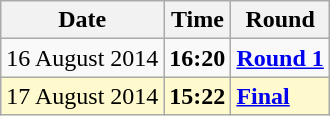<table class="wikitable">
<tr>
<th>Date</th>
<th>Time</th>
<th>Round</th>
</tr>
<tr>
<td>16 August 2014</td>
<td><strong>16:20</strong></td>
<td><strong><a href='#'>Round 1</a></strong></td>
</tr>
<tr style=background:lemonchiffon>
<td>17 August 2014</td>
<td><strong>15:22</strong></td>
<td><strong><a href='#'>Final</a></strong></td>
</tr>
</table>
